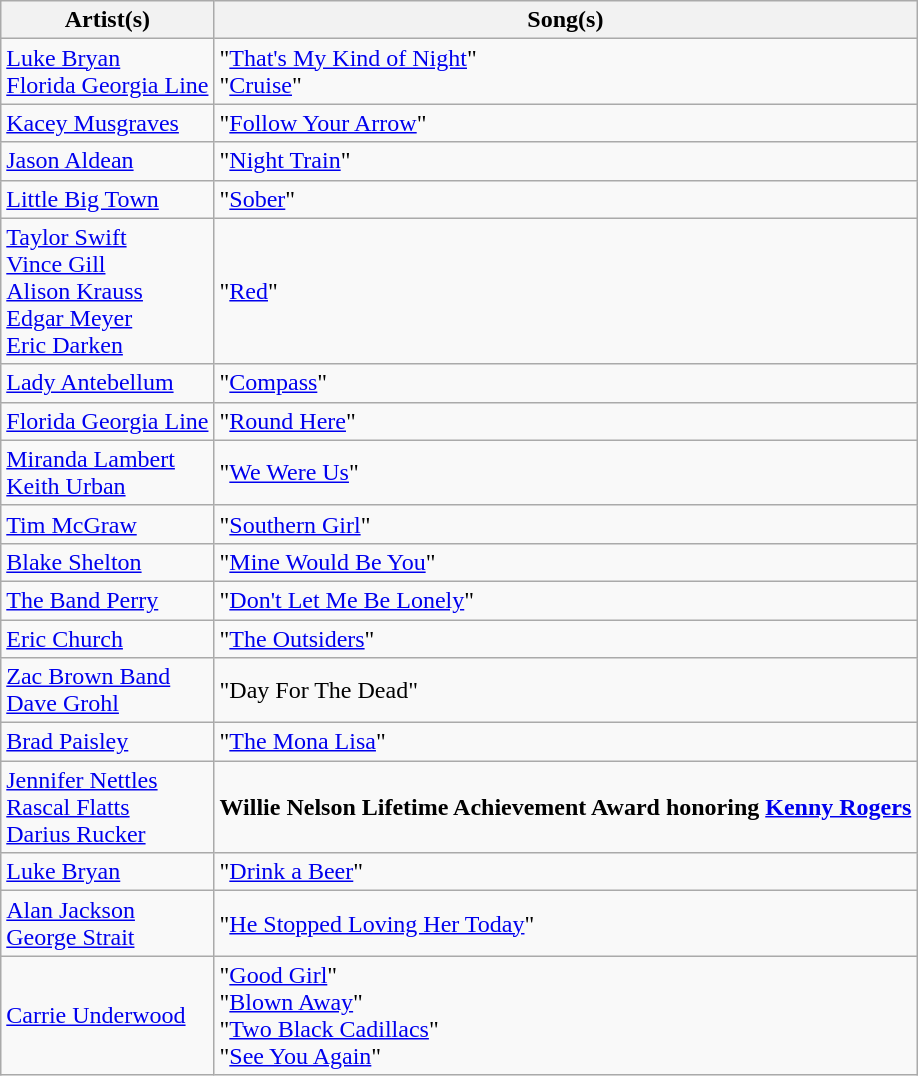<table class="wikitable">
<tr>
<th>Artist(s)</th>
<th>Song(s)</th>
</tr>
<tr>
<td><a href='#'>Luke Bryan</a><br><a href='#'>Florida Georgia Line</a></td>
<td>"<a href='#'>That's My Kind of Night</a>"<br>"<a href='#'>Cruise</a>"</td>
</tr>
<tr>
<td><a href='#'>Kacey Musgraves</a></td>
<td>"<a href='#'>Follow Your Arrow</a>"</td>
</tr>
<tr>
<td><a href='#'>Jason Aldean</a></td>
<td>"<a href='#'>Night Train</a>"</td>
</tr>
<tr>
<td><a href='#'>Little Big Town</a></td>
<td>"<a href='#'>Sober</a>"</td>
</tr>
<tr>
<td><a href='#'>Taylor Swift</a><br><a href='#'>Vince Gill</a><br><a href='#'>Alison Krauss</a><br><a href='#'>Edgar Meyer</a><br><a href='#'>Eric Darken</a></td>
<td>"<a href='#'>Red</a>"</td>
</tr>
<tr>
<td><a href='#'>Lady Antebellum</a></td>
<td>"<a href='#'>Compass</a>"</td>
</tr>
<tr>
<td><a href='#'>Florida Georgia Line</a></td>
<td>"<a href='#'>Round Here</a>"</td>
</tr>
<tr>
<td><a href='#'>Miranda Lambert</a><br><a href='#'>Keith Urban</a></td>
<td>"<a href='#'>We Were Us</a>"</td>
</tr>
<tr>
<td><a href='#'>Tim McGraw</a></td>
<td>"<a href='#'>Southern Girl</a>"</td>
</tr>
<tr>
<td><a href='#'>Blake Shelton</a></td>
<td>"<a href='#'>Mine Would Be You</a>"</td>
</tr>
<tr>
<td><a href='#'>The Band Perry</a></td>
<td>"<a href='#'>Don't Let Me Be Lonely</a>"</td>
</tr>
<tr>
<td><a href='#'>Eric Church</a></td>
<td>"<a href='#'>The Outsiders</a>"</td>
</tr>
<tr>
<td><a href='#'>Zac Brown Band</a><br><a href='#'>Dave Grohl</a></td>
<td>"Day For The Dead"</td>
</tr>
<tr>
<td><a href='#'>Brad Paisley</a></td>
<td>"<a href='#'>The Mona Lisa</a>"</td>
</tr>
<tr>
<td><a href='#'>Jennifer Nettles</a><br><a href='#'>Rascal Flatts</a><br><a href='#'>Darius Rucker</a></td>
<td><strong>Willie Nelson Lifetime Achievement Award honoring</strong> <strong><a href='#'>Kenny Rogers</a></strong></td>
</tr>
<tr>
<td><a href='#'>Luke Bryan</a></td>
<td>"<a href='#'>Drink a Beer</a>"</td>
</tr>
<tr>
<td><a href='#'>Alan Jackson</a><br><a href='#'>George Strait</a></td>
<td>"<a href='#'>He Stopped Loving Her Today</a>"</td>
</tr>
<tr>
<td><a href='#'>Carrie Underwood</a></td>
<td>"<a href='#'>Good Girl</a>"<br>"<a href='#'>Blown Away</a>"<br>"<a href='#'>Two Black Cadillacs</a>"<br>"<a href='#'>See You Again</a>"</td>
</tr>
</table>
